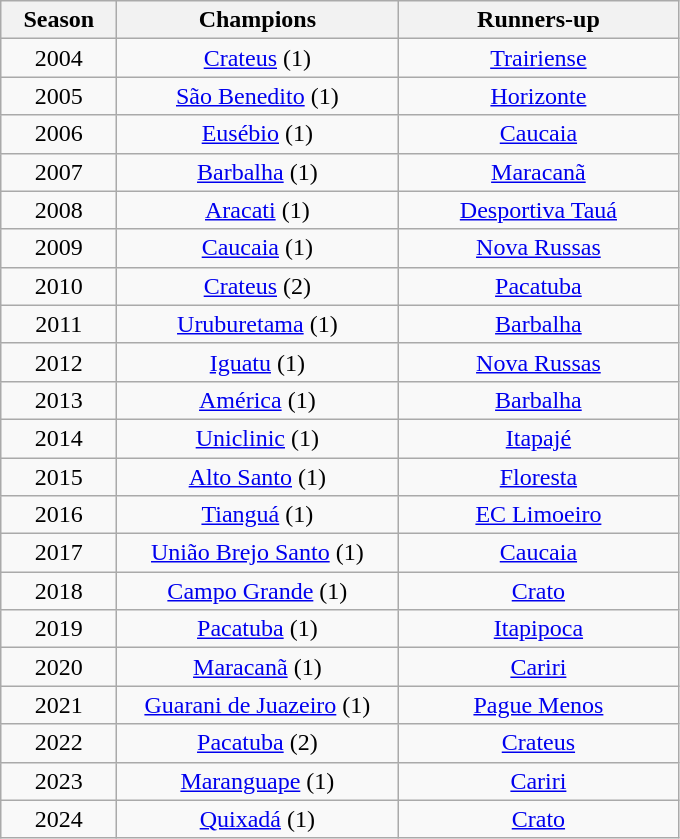<table class="wikitable" style="text-align:center; margin-left:1em;">
<tr>
<th style="width:70px">Season</th>
<th style="width:180px">Champions</th>
<th style="width:180px">Runners-up</th>
</tr>
<tr>
<td>2004</td>
<td><a href='#'>Crateus</a> (1)</td>
<td><a href='#'>Trairiense</a></td>
</tr>
<tr>
<td>2005</td>
<td><a href='#'>São Benedito</a> (1)</td>
<td><a href='#'>Horizonte</a></td>
</tr>
<tr>
<td>2006</td>
<td><a href='#'>Eusébio</a> (1)</td>
<td><a href='#'>Caucaia</a></td>
</tr>
<tr>
<td>2007</td>
<td><a href='#'>Barbalha</a> (1)</td>
<td><a href='#'>Maracanã</a></td>
</tr>
<tr>
<td>2008</td>
<td><a href='#'>Aracati</a> (1)</td>
<td><a href='#'>Desportiva Tauá</a></td>
</tr>
<tr>
<td>2009</td>
<td><a href='#'>Caucaia</a> (1)</td>
<td><a href='#'>Nova Russas</a></td>
</tr>
<tr>
<td>2010</td>
<td><a href='#'>Crateus</a> (2)</td>
<td><a href='#'>Pacatuba</a></td>
</tr>
<tr>
<td>2011</td>
<td><a href='#'>Uruburetama</a> (1)</td>
<td><a href='#'>Barbalha</a></td>
</tr>
<tr>
<td>2012</td>
<td><a href='#'>Iguatu</a> (1)</td>
<td><a href='#'>Nova Russas</a></td>
</tr>
<tr>
<td>2013</td>
<td><a href='#'>América</a> (1)</td>
<td><a href='#'>Barbalha</a></td>
</tr>
<tr>
<td>2014</td>
<td><a href='#'>Uniclinic</a> (1)</td>
<td><a href='#'>Itapajé</a></td>
</tr>
<tr>
<td>2015</td>
<td><a href='#'>Alto Santo</a> (1)</td>
<td><a href='#'>Floresta</a></td>
</tr>
<tr>
<td>2016</td>
<td><a href='#'>Tianguá</a> (1)</td>
<td><a href='#'>EC Limoeiro</a></td>
</tr>
<tr>
<td>2017</td>
<td><a href='#'>União Brejo Santo</a> (1)</td>
<td><a href='#'>Caucaia</a></td>
</tr>
<tr>
<td>2018</td>
<td><a href='#'>Campo Grande</a> (1)</td>
<td><a href='#'>Crato</a></td>
</tr>
<tr>
<td>2019</td>
<td><a href='#'>Pacatuba</a> (1)</td>
<td><a href='#'>Itapipoca</a></td>
</tr>
<tr>
<td>2020</td>
<td><a href='#'>Maracanã</a> (1)</td>
<td><a href='#'>Cariri</a></td>
</tr>
<tr>
<td>2021</td>
<td><a href='#'>Guarani de Juazeiro</a> (1)</td>
<td><a href='#'>Pague Menos</a></td>
</tr>
<tr>
<td>2022</td>
<td><a href='#'>Pacatuba</a> (2)</td>
<td><a href='#'>Crateus</a></td>
</tr>
<tr>
<td>2023</td>
<td><a href='#'>Maranguape</a> (1)</td>
<td><a href='#'>Cariri</a></td>
</tr>
<tr>
<td>2024</td>
<td><a href='#'>Quixadá</a> (1)</td>
<td><a href='#'>Crato</a></td>
</tr>
</table>
